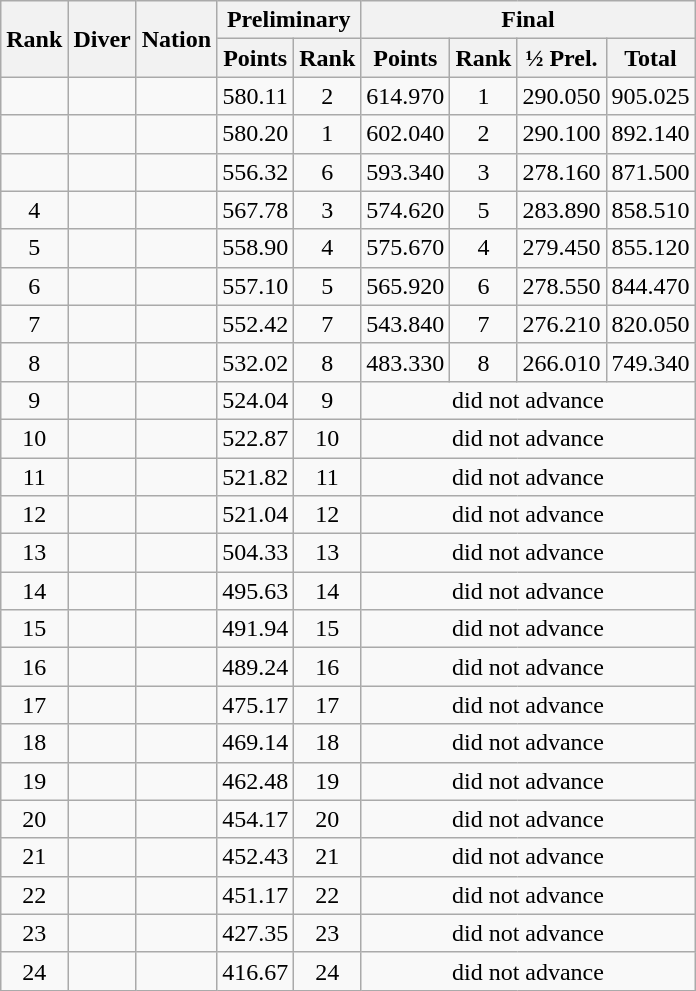<table class="wikitable sortable" style="text-align:center;">
<tr>
<th rowspan=2>Rank</th>
<th rowspan=2>Diver</th>
<th rowspan=2>Nation</th>
<th colspan=2>Preliminary</th>
<th colspan=4>Final</th>
</tr>
<tr>
<th>Points</th>
<th>Rank</th>
<th>Points</th>
<th>Rank</th>
<th>½ Prel.</th>
<th>Total</th>
</tr>
<tr>
<td></td>
<td align=left></td>
<td align=left></td>
<td>580.11</td>
<td>2</td>
<td>614.970</td>
<td>1</td>
<td>290.050</td>
<td>905.025</td>
</tr>
<tr>
<td></td>
<td align=left></td>
<td align=left></td>
<td>580.20</td>
<td>1</td>
<td>602.040</td>
<td>2</td>
<td>290.100</td>
<td>892.140</td>
</tr>
<tr>
<td></td>
<td align=left></td>
<td align=left></td>
<td>556.32</td>
<td>6</td>
<td>593.340</td>
<td>3</td>
<td>278.160</td>
<td>871.500</td>
</tr>
<tr>
<td>4</td>
<td align=left></td>
<td align=left></td>
<td>567.78</td>
<td>3</td>
<td>574.620</td>
<td>5</td>
<td>283.890</td>
<td>858.510</td>
</tr>
<tr>
<td>5</td>
<td align=left></td>
<td align=left></td>
<td>558.90</td>
<td>4</td>
<td>575.670</td>
<td>4</td>
<td>279.450</td>
<td>855.120</td>
</tr>
<tr>
<td>6</td>
<td align=left></td>
<td align=left></td>
<td>557.10</td>
<td>5</td>
<td>565.920</td>
<td>6</td>
<td>278.550</td>
<td>844.470</td>
</tr>
<tr>
<td>7</td>
<td align=left></td>
<td align=left></td>
<td>552.42</td>
<td>7</td>
<td>543.840</td>
<td>7</td>
<td>276.210</td>
<td>820.050</td>
</tr>
<tr>
<td>8</td>
<td align=left></td>
<td align=left></td>
<td>532.02</td>
<td>8</td>
<td>483.330</td>
<td>8</td>
<td>266.010</td>
<td>749.340</td>
</tr>
<tr>
<td>9</td>
<td align=left></td>
<td align=left></td>
<td>524.04</td>
<td>9</td>
<td colspan=4>did not advance</td>
</tr>
<tr>
<td>10</td>
<td align=left></td>
<td align=left></td>
<td>522.87</td>
<td>10</td>
<td colspan=4>did not advance</td>
</tr>
<tr>
<td>11</td>
<td align=left></td>
<td align=left></td>
<td>521.82</td>
<td>11</td>
<td colspan=4>did not advance</td>
</tr>
<tr>
<td>12</td>
<td align=left></td>
<td align=left></td>
<td>521.04</td>
<td>12</td>
<td colspan=4>did not advance</td>
</tr>
<tr>
<td>13</td>
<td align=left></td>
<td align=left></td>
<td>504.33</td>
<td>13</td>
<td colspan=4>did not advance</td>
</tr>
<tr>
<td>14</td>
<td align=left></td>
<td align=left></td>
<td>495.63</td>
<td>14</td>
<td colspan=4>did not advance</td>
</tr>
<tr>
<td>15</td>
<td align=left></td>
<td align=left></td>
<td>491.94</td>
<td>15</td>
<td colspan=4>did not advance</td>
</tr>
<tr>
<td>16</td>
<td align=left></td>
<td align=left></td>
<td>489.24</td>
<td>16</td>
<td colspan=4>did not advance</td>
</tr>
<tr>
<td>17</td>
<td align=left></td>
<td align=left></td>
<td>475.17</td>
<td>17</td>
<td colspan=4>did not advance</td>
</tr>
<tr>
<td>18</td>
<td align=left></td>
<td align=left></td>
<td>469.14</td>
<td>18</td>
<td colspan=4>did not advance</td>
</tr>
<tr>
<td>19</td>
<td align=left></td>
<td align=left></td>
<td>462.48</td>
<td>19</td>
<td colspan=4>did not advance</td>
</tr>
<tr>
<td>20</td>
<td align=left></td>
<td align=left></td>
<td>454.17</td>
<td>20</td>
<td colspan=4>did not advance</td>
</tr>
<tr>
<td>21</td>
<td align=left></td>
<td align=left></td>
<td>452.43</td>
<td>21</td>
<td colspan=4>did not advance</td>
</tr>
<tr>
<td>22</td>
<td align=left></td>
<td align=left></td>
<td>451.17</td>
<td>22</td>
<td colspan=4>did not advance</td>
</tr>
<tr>
<td>23</td>
<td align=left></td>
<td align=left></td>
<td>427.35</td>
<td>23</td>
<td colspan=4>did not advance</td>
</tr>
<tr>
<td>24</td>
<td align=left></td>
<td align=left></td>
<td>416.67</td>
<td>24</td>
<td colspan=4>did not advance</td>
</tr>
</table>
